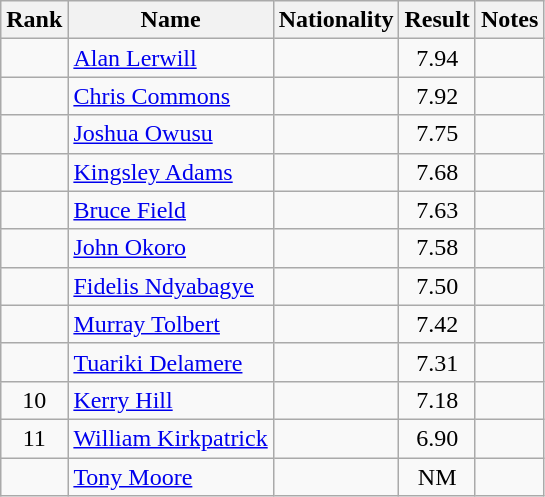<table class="wikitable sortable" style=" text-align:center;">
<tr>
<th scope=col>Rank</th>
<th scope=col>Name</th>
<th scope=col>Nationality</th>
<th scope=col>Result</th>
<th scope=col>Notes</th>
</tr>
<tr>
<td></td>
<td style="text-align:left;"><a href='#'>Alan Lerwill</a></td>
<td style="text-align:left;"></td>
<td>7.94</td>
<td></td>
</tr>
<tr>
<td></td>
<td style="text-align:left;"><a href='#'>Chris Commons</a></td>
<td style="text-align:left;"></td>
<td>7.92</td>
<td></td>
</tr>
<tr>
<td></td>
<td style="text-align:left;"><a href='#'>Joshua Owusu</a></td>
<td style="text-align:left;"></td>
<td>7.75</td>
<td></td>
</tr>
<tr>
<td></td>
<td style="text-align:left;"><a href='#'>Kingsley Adams</a></td>
<td style="text-align:left;"></td>
<td>7.68</td>
<td></td>
</tr>
<tr>
<td></td>
<td style="text-align:left;"><a href='#'>Bruce Field</a></td>
<td style="text-align:left;"></td>
<td>7.63</td>
<td></td>
</tr>
<tr>
<td></td>
<td style="text-align:left;"><a href='#'>John Okoro</a></td>
<td style="text-align:left;"></td>
<td>7.58</td>
<td></td>
</tr>
<tr>
<td></td>
<td style="text-align:left;"><a href='#'>Fidelis Ndyabagye</a></td>
<td style="text-align:left;"></td>
<td>7.50</td>
<td></td>
</tr>
<tr>
<td></td>
<td style="text-align:left;"><a href='#'>Murray Tolbert</a></td>
<td style="text-align:left;"></td>
<td>7.42</td>
<td></td>
</tr>
<tr>
<td></td>
<td style="text-align:left;"><a href='#'>Tuariki Delamere</a></td>
<td style="text-align:left;"></td>
<td>7.31</td>
<td></td>
</tr>
<tr>
<td>10</td>
<td style="text-align:left;"><a href='#'>Kerry Hill</a></td>
<td style="text-align:left;"></td>
<td>7.18</td>
<td></td>
</tr>
<tr>
<td>11</td>
<td style="text-align:left;"><a href='#'>William Kirkpatrick</a></td>
<td style="text-align:left;"></td>
<td>6.90</td>
<td></td>
</tr>
<tr>
<td data-sort-value="12"></td>
<td style="text-align:left;"><a href='#'>Tony Moore</a></td>
<td style="text-align:left;"></td>
<td data-sort-value="0.00">NM</td>
<td></td>
</tr>
</table>
